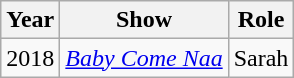<table class="wikitable">
<tr>
<th>Year</th>
<th>Show</th>
<th>Role</th>
</tr>
<tr>
<td>2018</td>
<td><em><a href='#'>Baby Come Naa</a></em></td>
<td>Sarah</td>
</tr>
</table>
